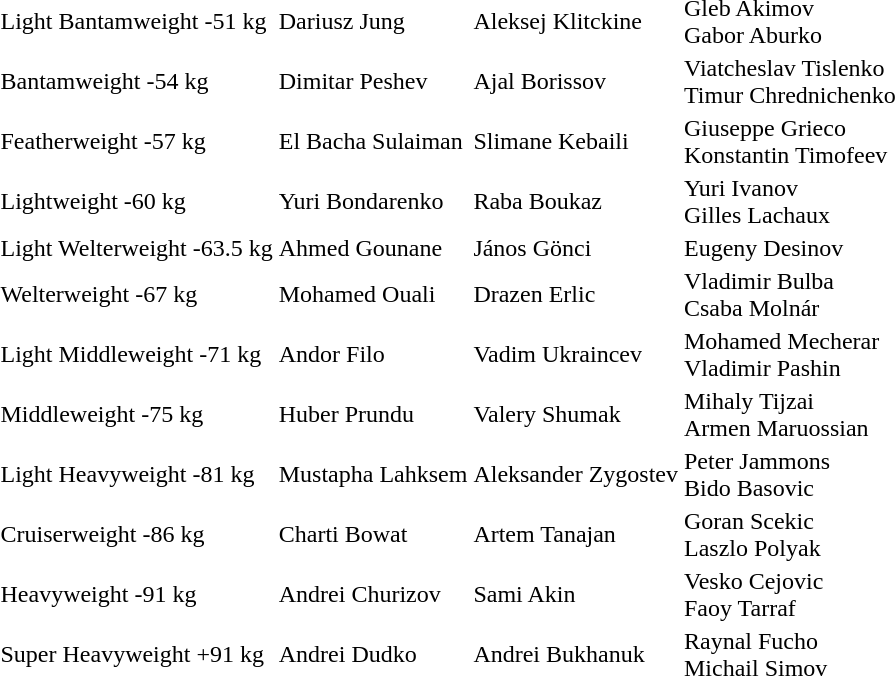<table>
<tr>
<td>Light Bantamweight -51 kg</td>
<td>Dariusz Jung </td>
<td>Aleksej Klitckine </td>
<td>Gleb Akimov <br>Gabor Aburko </td>
</tr>
<tr>
<td>Bantamweight -54 kg</td>
<td>Dimitar Peshev </td>
<td>Ajal Borissov </td>
<td>Viatcheslav Tislenko <br>Timur Chrednichenko </td>
</tr>
<tr>
<td>Featherweight -57 kg</td>
<td>El Bacha Sulaiman </td>
<td>Slimane Kebaili </td>
<td>Giuseppe Grieco <br>Konstantin Timofeev </td>
</tr>
<tr>
<td>Lightweight -60 kg</td>
<td>Yuri Bondarenko </td>
<td>Raba Boukaz </td>
<td>Yuri Ivanov <br>Gilles Lachaux </td>
</tr>
<tr>
<td>Light Welterweight -63.5 kg</td>
<td>Ahmed Gounane </td>
<td>János Gönci </td>
<td>Eugeny Desinov </td>
</tr>
<tr>
<td>Welterweight -67 kg</td>
<td>Mohamed Ouali  </td>
<td>Drazen Erlic </td>
<td>Vladimir Bulba <br>Csaba Molnár </td>
</tr>
<tr>
<td>Light Middleweight -71 kg</td>
<td>Andor Filo </td>
<td>Vadim Ukraincev </td>
<td>Mohamed Mecherar <br>Vladimir Pashin </td>
</tr>
<tr>
<td>Middleweight -75 kg</td>
<td>Huber Prundu </td>
<td>Valery Shumak </td>
<td>Mihaly Tijzai <br>Armen Maruossian </td>
</tr>
<tr>
<td>Light Heavyweight -81 kg</td>
<td>Mustapha Lahksem </td>
<td>Aleksander Zygostev </td>
<td>Peter Jammons <br>Bido Basovic </td>
</tr>
<tr>
<td>Cruiserweight -86 kg</td>
<td>Charti Bowat </td>
<td>Artem Tanajan </td>
<td>Goran Scekic <br>Laszlo Polyak </td>
</tr>
<tr>
<td>Heavyweight -91 kg</td>
<td>Andrei Churizov </td>
<td>Sami Akin </td>
<td>Vesko Cejovic <br>Faoy Tarraf </td>
</tr>
<tr>
<td>Super Heavyweight +91 kg</td>
<td>Andrei Dudko </td>
<td>Andrei Bukhanuk </td>
<td>Raynal Fucho <br>Michail Simov </td>
</tr>
<tr>
</tr>
</table>
